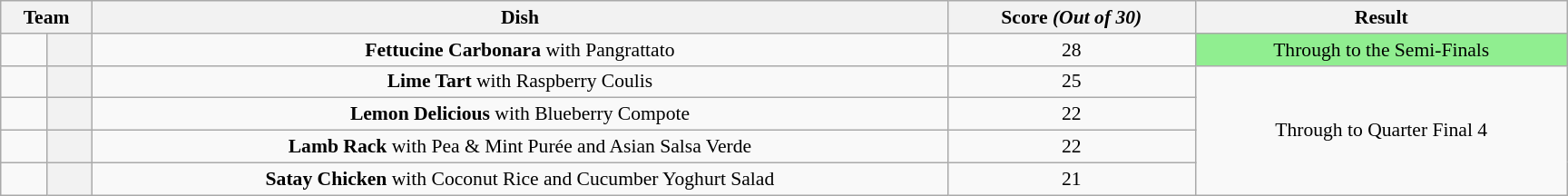<table class="wikitable plainrowheaders" style="margin:1em auto; text-align:center; font-size:90%; width:80em;">
<tr>
<th colspan="2">Team</th>
<th>Dish</th>
<th>Score <em>(Out of 30)</em></th>
<th>Result</th>
</tr>
<tr>
<td></td>
<th></th>
<td><strong>Fettucine Carbonara</strong> with Pangrattato</td>
<td>28</td>
<td style="background:lightgreen">Through to the Semi-Finals</td>
</tr>
<tr>
<td></td>
<th></th>
<td><strong>Lime Tart</strong> with Raspberry Coulis</td>
<td>25</td>
<td rowspan="4">Through to Quarter Final 4</td>
</tr>
<tr>
<td></td>
<th></th>
<td><strong>Lemon Delicious</strong> with Blueberry Compote</td>
<td>22</td>
</tr>
<tr>
<td></td>
<th></th>
<td><strong>Lamb Rack</strong> with Pea & Mint Purée and Asian Salsa Verde</td>
<td>22</td>
</tr>
<tr>
<td></td>
<th></th>
<td><strong>Satay Chicken</strong> with Coconut Rice and Cucumber Yoghurt Salad</td>
<td>21</td>
</tr>
</table>
